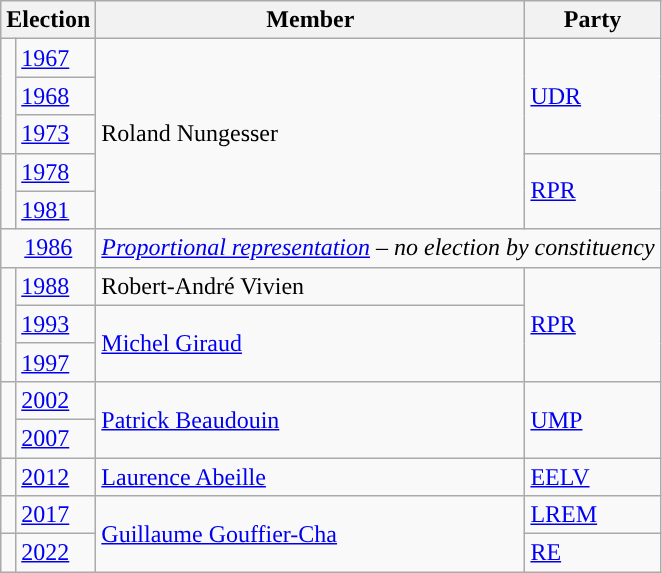<table class="wikitable">
<tr>
<th colspan="2">Election</th>
<th>Member</th>
<th>Party</th>
</tr>
<tr>
<td rowspan="3" style="color:inherit;background-color: "></td>
<td><a href='#'>1967</a></td>
<td rowspan="5">Roland Nungesser</td>
<td rowspan="3"><a href='#'>UDR</a></td>
</tr>
<tr>
<td><a href='#'>1968</a></td>
</tr>
<tr>
<td><a href='#'>1973</a></td>
</tr>
<tr>
<td rowspan="2" style="color:inherit;background-color: "></td>
<td><a href='#'>1978</a></td>
<td rowspan="2"><a href='#'>RPR</a></td>
</tr>
<tr>
<td><a href='#'>1981</a></td>
</tr>
<tr>
<td colspan="2" align="center"><a href='#'>1986</a></td>
<td colspan="2"><em><a href='#'>Proportional representation</a> – no election by constituency</em></td>
</tr>
<tr>
<td rowspan="3" style="color:inherit;background-color: "></td>
<td><a href='#'>1988</a></td>
<td>Robert-André Vivien</td>
<td rowspan="3"><a href='#'>RPR</a></td>
</tr>
<tr>
<td><a href='#'>1993</a></td>
<td rowspan="2"><a href='#'>Michel Giraud</a></td>
</tr>
<tr>
<td><a href='#'>1997</a></td>
</tr>
<tr>
<td rowspan="2" style="color:inherit;background-color: "></td>
<td><a href='#'>2002</a></td>
<td rowspan="2"><a href='#'>Patrick Beaudouin</a></td>
<td rowspan="2"><a href='#'>UMP</a></td>
</tr>
<tr>
<td><a href='#'>2007</a></td>
</tr>
<tr>
<td style="color:inherit;background-color: "></td>
<td><a href='#'>2012</a></td>
<td><a href='#'>Laurence Abeille</a></td>
<td><a href='#'>EELV</a></td>
</tr>
<tr>
<td style="color:inherit;background-color: "></td>
<td><a href='#'>2017</a></td>
<td rowspan="2"><a href='#'>Guillaume Gouffier-Cha</a></td>
<td><a href='#'>LREM</a></td>
</tr>
<tr>
<td style="color:inherit;background-color: "></td>
<td><a href='#'>2022</a></td>
<td><a href='#'>RE</a></td>
</tr>
</table>
